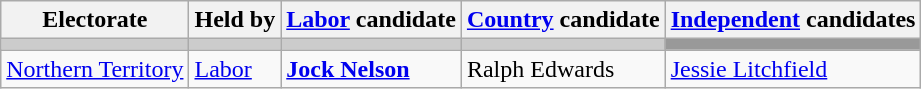<table class="wikitable">
<tr>
<th>Electorate</th>
<th>Held by</th>
<th><a href='#'>Labor</a> candidate</th>
<th><a href='#'>Country</a> candidate</th>
<th><a href='#'>Independent</a> candidates</th>
</tr>
<tr bgcolor="#cccccc">
<td></td>
<td></td>
<td></td>
<td></td>
<td bgcolor="#999999"></td>
</tr>
<tr>
<td><a href='#'>Northern Territory</a></td>
<td><a href='#'>Labor</a></td>
<td><strong><a href='#'>Jock Nelson</a></strong></td>
<td>Ralph Edwards</td>
<td><a href='#'>Jessie Litchfield</a></td>
</tr>
</table>
